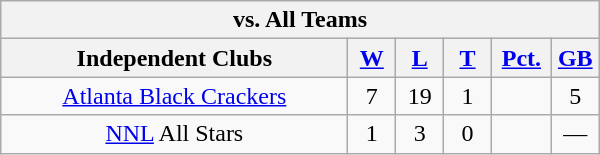<table class="wikitable" width="400em" style="text-align:center;">
<tr>
<th colspan="6">vs. All Teams</th>
</tr>
<tr>
<th width="58%">Independent Clubs</th>
<th width="8%"><a href='#'>W</a></th>
<th width="8%"><a href='#'>L</a></th>
<th width="8%"><a href='#'>T</a></th>
<th width="10%"><a href='#'>Pct.</a></th>
<th width="8%"><a href='#'>GB</a></th>
</tr>
<tr>
<td><a href='#'>Atlanta Black Crackers</a></td>
<td>7</td>
<td>19</td>
<td>1</td>
<td></td>
<td>5</td>
</tr>
<tr>
<td><a href='#'>NNL</a> All Stars</td>
<td>1</td>
<td>3</td>
<td>0</td>
<td></td>
<td>—</td>
</tr>
</table>
